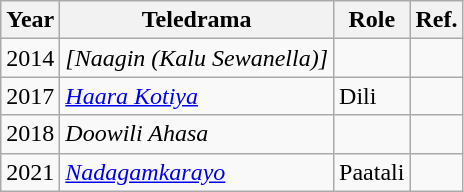<table class="wikitable">
<tr>
<th>Year</th>
<th>Teledrama</th>
<th>Role</th>
<th>Ref.</th>
</tr>
<tr>
<td>2014</td>
<td><em>[Naagin (Kalu Sewanella)]</em></td>
<td></td>
<td></td>
</tr>
<tr>
<td>2017</td>
<td><em><a href='#'>Haara Kotiya</a></em></td>
<td>Dili</td>
<td></td>
</tr>
<tr>
<td>2018</td>
<td><em>Doowili Ahasa</em></td>
<td></td>
<td></td>
</tr>
<tr>
<td>2021</td>
<td><em><a href='#'>Nadagamkarayo</a></em></td>
<td>Paatali</td>
<td></td>
</tr>
</table>
